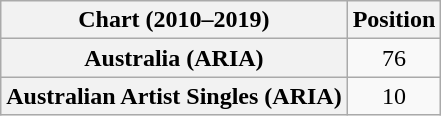<table class="wikitable sortable plainrowheaders" style="text-align:center">
<tr>
<th scope="col">Chart (2010–2019)</th>
<th scope="col">Position</th>
</tr>
<tr>
<th scope="row">Australia (ARIA)</th>
<td>76</td>
</tr>
<tr>
<th scope="row">Australian Artist Singles (ARIA)</th>
<td>10</td>
</tr>
</table>
